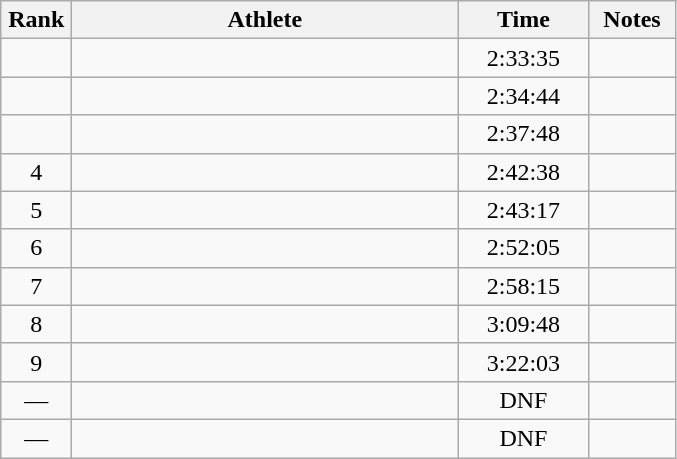<table class="wikitable" style="text-align:center">
<tr>
<th width=40>Rank</th>
<th width=250>Athlete</th>
<th width=80>Time</th>
<th width=50>Notes</th>
</tr>
<tr>
<td></td>
<td align=left></td>
<td>2:33:35</td>
<td></td>
</tr>
<tr>
<td></td>
<td align=left></td>
<td>2:34:44</td>
<td></td>
</tr>
<tr>
<td></td>
<td align=left></td>
<td>2:37:48</td>
<td></td>
</tr>
<tr>
<td>4</td>
<td align=left></td>
<td>2:42:38</td>
<td></td>
</tr>
<tr>
<td>5</td>
<td align=left></td>
<td>2:43:17</td>
<td></td>
</tr>
<tr>
<td>6</td>
<td align=left></td>
<td>2:52:05</td>
<td></td>
</tr>
<tr>
<td>7</td>
<td align=left></td>
<td>2:58:15</td>
<td></td>
</tr>
<tr>
<td>8</td>
<td align=left></td>
<td>3:09:48</td>
<td></td>
</tr>
<tr>
<td>9</td>
<td align=left></td>
<td>3:22:03</td>
<td></td>
</tr>
<tr>
<td>—</td>
<td align=left></td>
<td>DNF</td>
<td></td>
</tr>
<tr>
<td>—</td>
<td align=left></td>
<td>DNF</td>
<td></td>
</tr>
</table>
